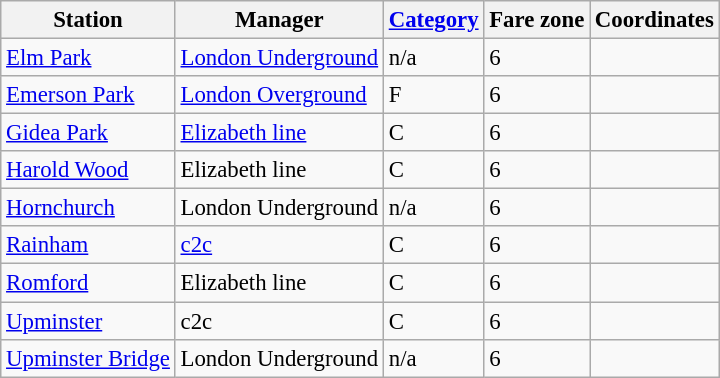<table class="wikitable sortable" style=font-size:95%;>
<tr>
<th>Station</th>
<th>Manager</th>
<th><a href='#'>Category</a></th>
<th>Fare zone</th>
<th>Coordinates</th>
</tr>
<tr>
<td><a href='#'>Elm Park</a></td>
<td><a href='#'>London Underground</a></td>
<td>n/a</td>
<td>6</td>
<td></td>
</tr>
<tr>
<td><a href='#'>Emerson Park</a></td>
<td><a href='#'>London Overground</a></td>
<td>F</td>
<td>6</td>
<td></td>
</tr>
<tr>
<td><a href='#'>Gidea Park</a></td>
<td><a href='#'>Elizabeth line</a></td>
<td>C</td>
<td>6</td>
<td></td>
</tr>
<tr>
<td><a href='#'>Harold Wood</a></td>
<td>Elizabeth line</td>
<td>C</td>
<td>6</td>
<td></td>
</tr>
<tr>
<td><a href='#'>Hornchurch</a></td>
<td>London Underground</td>
<td>n/a</td>
<td>6</td>
<td></td>
</tr>
<tr>
<td><a href='#'>Rainham</a></td>
<td><a href='#'>c2c</a></td>
<td>C</td>
<td>6</td>
<td></td>
</tr>
<tr>
<td><a href='#'>Romford</a></td>
<td>Elizabeth line</td>
<td>C</td>
<td>6</td>
<td></td>
</tr>
<tr>
<td><a href='#'>Upminster</a></td>
<td>c2c</td>
<td>C</td>
<td>6</td>
<td></td>
</tr>
<tr>
<td><a href='#'>Upminster Bridge</a></td>
<td>London Underground</td>
<td>n/a</td>
<td>6</td>
<td></td>
</tr>
</table>
